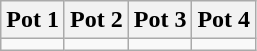<table class="wikitable">
<tr>
<th width=25%>Pot 1</th>
<th width=25%>Pot 2</th>
<th width=25%>Pot 3</th>
<th width=25%>Pot 4</th>
</tr>
<tr style="vertical-align:top">
<td></td>
<td></td>
<td></td>
<td></td>
</tr>
</table>
